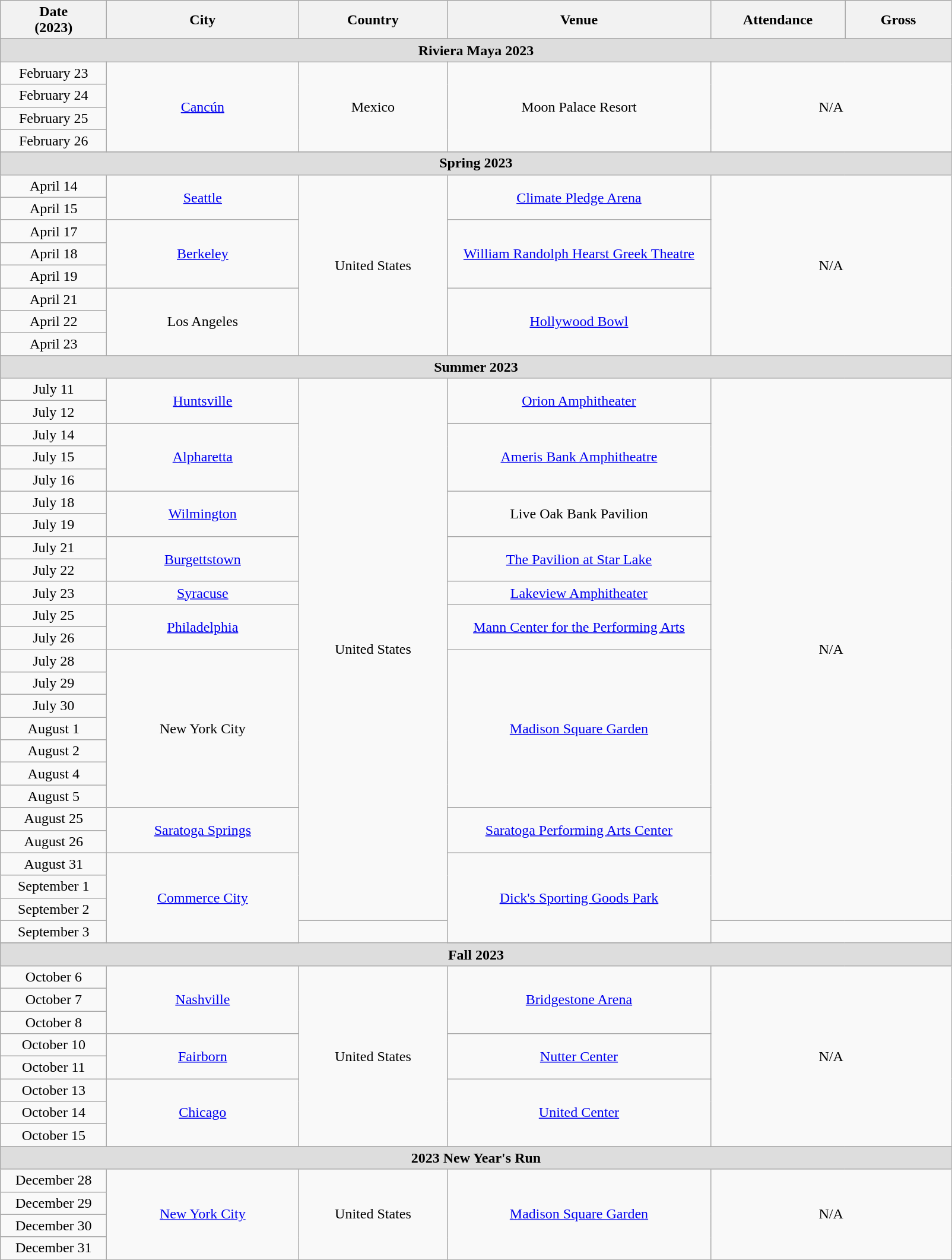<table class="wikitable plainrowheaders" style="text-align:center;">
<tr>
<th scope="col" style="width:7em;">Date<br>(2023)</th>
<th scope="col" style="width:13em;">City</th>
<th scope="col" style="width:10em;">Country</th>
<th scope="col" style="width:18em;">Venue</th>
<th scope="col" style="width:9em;">Attendance</th>
<th scope="col" style="width:7em;">Gross</th>
</tr>
<tr>
</tr>
<tr style="background:#ddd;">
<td colspan="6" style="text-align:center;"><strong>Riviera Maya 2023</strong></td>
</tr>
<tr>
<td>February 23</td>
<td rowspan="4"><a href='#'>Cancún</a></td>
<td rowspan="4">Mexico</td>
<td rowspan="4">Moon Palace Resort</td>
<td colspan="2" rowspan="4">N/A</td>
</tr>
<tr>
<td>February 24</td>
</tr>
<tr>
<td>February 25</td>
</tr>
<tr>
<td>February 26</td>
</tr>
<tr>
</tr>
<tr style="background:#ddd;">
<td colspan="6" style="text-align:center;"><strong>Spring 2023</strong></td>
</tr>
<tr>
<td>April 14</td>
<td rowspan="2"><a href='#'>Seattle</a></td>
<td rowspan="8">United States</td>
<td rowspan="2"><a href='#'>Climate Pledge Arena</a></td>
<td colspan="2" rowspan="8">N/A</td>
</tr>
<tr>
<td>April 15</td>
</tr>
<tr>
<td>April 17</td>
<td rowspan="3"><a href='#'>Berkeley</a></td>
<td rowspan="3"><a href='#'>William Randolph Hearst Greek Theatre</a></td>
</tr>
<tr>
<td>April 18</td>
</tr>
<tr>
<td>April 19</td>
</tr>
<tr>
<td>April 21</td>
<td rowspan="3">Los Angeles</td>
<td rowspan="3"><a href='#'>Hollywood Bowl</a></td>
</tr>
<tr>
<td>April 22</td>
</tr>
<tr>
<td>April 23</td>
</tr>
<tr>
</tr>
<tr style="background:#ddd;">
<td colspan="6" style="text-align:center;"><strong>Summer 2023</strong></td>
</tr>
<tr>
<td>July 11</td>
<td rowspan="2"><a href='#'>Huntsville</a></td>
<td rowspan="25">United States</td>
<td rowspan="2"><a href='#'>Orion Amphitheater</a></td>
<td colspan="2" rowspan="25">N/A</td>
</tr>
<tr>
<td>July 12</td>
</tr>
<tr>
<td>July 14</td>
<td rowspan="3"><a href='#'>Alpharetta</a></td>
<td rowspan="3"><a href='#'>Ameris Bank Amphitheatre</a></td>
</tr>
<tr>
<td>July 15</td>
</tr>
<tr>
<td>July 16</td>
</tr>
<tr>
<td>July 18</td>
<td rowspan="2"><a href='#'>Wilmington</a></td>
<td rowspan="2">Live Oak Bank Pavilion</td>
</tr>
<tr>
<td>July 19</td>
</tr>
<tr>
<td>July 21</td>
<td rowspan="2"><a href='#'>Burgettstown</a></td>
<td rowspan="2"><a href='#'>The Pavilion at Star Lake</a></td>
</tr>
<tr>
<td>July 22</td>
</tr>
<tr>
<td>July 23</td>
<td><a href='#'>Syracuse</a></td>
<td><a href='#'>Lakeview Amphitheater</a></td>
</tr>
<tr>
<td>July 25</td>
<td rowspan="2"><a href='#'>Philadelphia</a></td>
<td rowspan="2"><a href='#'>Mann Center for the Performing Arts</a></td>
</tr>
<tr>
<td>July 26</td>
</tr>
<tr>
<td>July 28</td>
<td rowspan="7">New York City</td>
<td rowspan="7"><a href='#'>Madison Square Garden</a></td>
</tr>
<tr>
<td>July 29</td>
</tr>
<tr>
<td>July 30</td>
</tr>
<tr>
<td>August 1</td>
</tr>
<tr>
<td>August 2</td>
</tr>
<tr>
<td>August 4</td>
</tr>
<tr>
<td>August 5</td>
</tr>
<tr>
</tr>
<tr>
<td>August 25</td>
<td rowspan="2"><a href='#'>Saratoga Springs</a></td>
<td rowspan="2"><a href='#'>Saratoga Performing Arts Center</a></td>
</tr>
<tr>
<td>August 26</td>
</tr>
<tr>
<td>August 31</td>
<td rowspan="4"><a href='#'>Commerce City</a></td>
<td rowspan="4"><a href='#'>Dick's Sporting Goods Park</a></td>
</tr>
<tr>
<td>September 1</td>
</tr>
<tr>
<td>September 2</td>
</tr>
<tr>
<td>September 3</td>
</tr>
<tr>
</tr>
<tr style="background:#ddd;">
<td colspan="8" style="text-align:center;"><strong>Fall 2023</strong></td>
</tr>
<tr>
<td>October 6</td>
<td rowspan="3"><a href='#'>Nashville</a></td>
<td rowspan="8">United States</td>
<td rowspan="3"><a href='#'>Bridgestone Arena</a></td>
<td colspan="3" rowspan="8">N/A</td>
</tr>
<tr>
<td>October 7</td>
</tr>
<tr>
<td>October 8</td>
</tr>
<tr>
<td>October 10</td>
<td rowspan="2"><a href='#'>Fairborn</a></td>
<td rowspan="2"><a href='#'>Nutter Center</a></td>
</tr>
<tr>
<td>October 11</td>
</tr>
<tr>
<td>October 13</td>
<td rowspan="3"><a href='#'>Chicago</a></td>
<td rowspan="3"><a href='#'>United Center</a></td>
</tr>
<tr>
<td>October 14</td>
</tr>
<tr>
<td>October 15</td>
</tr>
<tr>
</tr>
<tr>
</tr>
<tr style="background:#ddd;">
<td colspan="6" style="text-align:center;"><strong>2023 New Year's Run</strong></td>
</tr>
<tr>
<td>December 28</td>
<td rowspan="4"><a href='#'>New York City</a></td>
<td rowspan="4">United States</td>
<td rowspan="4"><a href='#'>Madison Square Garden</a></td>
<td colspan="2" rowspan="4">N/A</td>
</tr>
<tr>
<td>December 29</td>
</tr>
<tr>
<td>December 30</td>
</tr>
<tr>
<td>December 31</td>
</tr>
<tr>
</tr>
</table>
